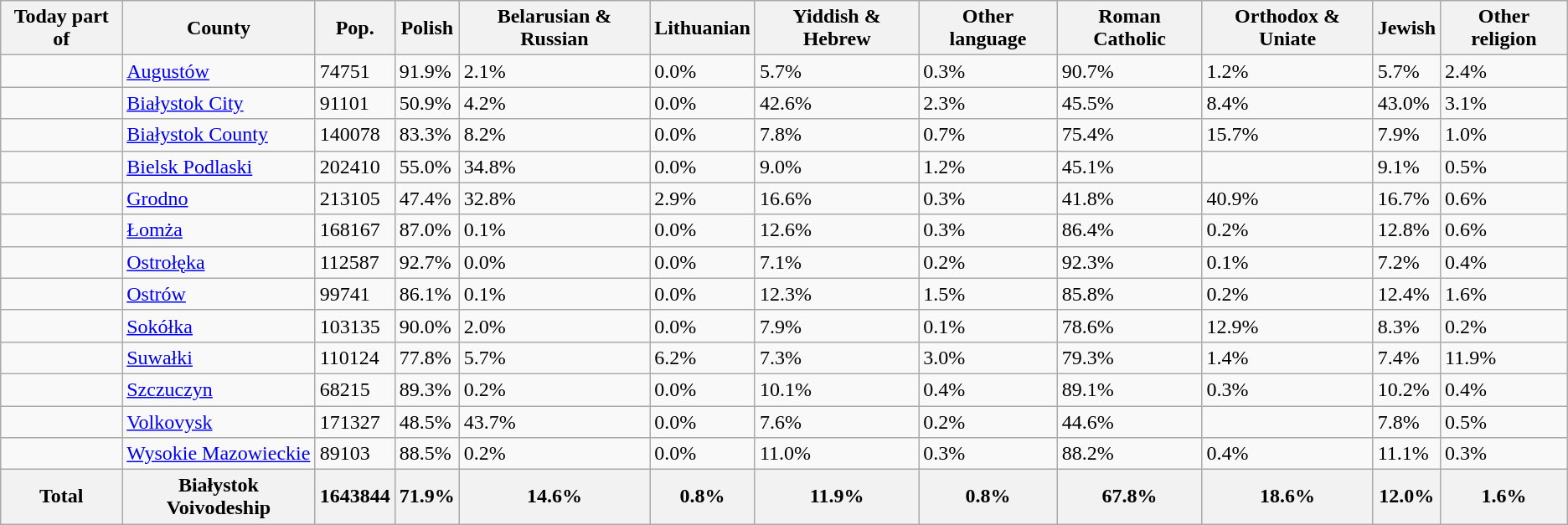<table class="wikitable sortable mw-collapsible">
<tr>
<th>Today part of</th>
<th>County</th>
<th>Pop.</th>
<th>Polish</th>
<th>Belarusian & Russian</th>
<th>Lithuanian</th>
<th>Yiddish & Hebrew</th>
<th>Other language</th>
<th>Roman Catholic</th>
<th>Orthodox & Uniate</th>
<th>Jewish</th>
<th>Other religion</th>
</tr>
<tr>
<td></td>
<td><a href='#'>Augustów</a></td>
<td>74751</td>
<td>91.9%</td>
<td>2.1%</td>
<td>0.0%</td>
<td>5.7%</td>
<td>0.3%</td>
<td>90.7%</td>
<td>1.2%</td>
<td>5.7%</td>
<td>2.4%</td>
</tr>
<tr>
<td></td>
<td><a href='#'>Białystok City</a></td>
<td>91101</td>
<td>50.9%</td>
<td>4.2%</td>
<td>0.0%</td>
<td>42.6%</td>
<td>2.3%</td>
<td>45.5%</td>
<td>8.4%</td>
<td>43.0%</td>
<td>3.1%</td>
</tr>
<tr>
<td></td>
<td><a href='#'>Białystok County</a></td>
<td>140078</td>
<td>83.3%</td>
<td>8.2%</td>
<td>0.0%</td>
<td>7.8%</td>
<td>0.7%</td>
<td>75.4%</td>
<td>15.7%</td>
<td>7.9%</td>
<td>1.0%</td>
</tr>
<tr>
<td></td>
<td><a href='#'>Bielsk Podlaski</a></td>
<td>202410</td>
<td>55.0%</td>
<td>34.8%</td>
<td>0.0%</td>
<td>9.0%</td>
<td>1.2%</td>
<td>45.1%</td>
<td></td>
<td>9.1%</td>
<td>0.5%</td>
</tr>
<tr>
<td> </td>
<td><a href='#'>Grodno</a></td>
<td>213105</td>
<td>47.4%</td>
<td>32.8%</td>
<td>2.9%</td>
<td>16.6%</td>
<td>0.3%</td>
<td>41.8%</td>
<td>40.9%</td>
<td>16.7%</td>
<td>0.6%</td>
</tr>
<tr>
<td></td>
<td><a href='#'>Łomża</a></td>
<td>168167</td>
<td>87.0%</td>
<td>0.1%</td>
<td>0.0%</td>
<td>12.6%</td>
<td>0.3%</td>
<td>86.4%</td>
<td>0.2%</td>
<td>12.8%</td>
<td>0.6%</td>
</tr>
<tr>
<td></td>
<td><a href='#'>Ostrołęka</a></td>
<td>112587</td>
<td>92.7%</td>
<td>0.0%</td>
<td>0.0%</td>
<td>7.1%</td>
<td>0.2%</td>
<td>92.3%</td>
<td>0.1%</td>
<td>7.2%</td>
<td>0.4%</td>
</tr>
<tr>
<td></td>
<td><a href='#'>Ostrów</a></td>
<td>99741</td>
<td>86.1%</td>
<td>0.1%</td>
<td>0.0%</td>
<td>12.3%</td>
<td>1.5%</td>
<td>85.8%</td>
<td>0.2%</td>
<td>12.4%</td>
<td>1.6%</td>
</tr>
<tr>
<td></td>
<td><a href='#'>Sokółka</a></td>
<td>103135</td>
<td>90.0%</td>
<td>2.0%</td>
<td>0.0%</td>
<td>7.9%</td>
<td>0.1%</td>
<td>78.6%</td>
<td>12.9%</td>
<td>8.3%</td>
<td>0.2%</td>
</tr>
<tr>
<td></td>
<td><a href='#'>Suwałki</a></td>
<td>110124</td>
<td>77.8%</td>
<td>5.7%</td>
<td>6.2%</td>
<td>7.3%</td>
<td>3.0%</td>
<td>79.3%</td>
<td>1.4%</td>
<td>7.4%</td>
<td>11.9%</td>
</tr>
<tr>
<td></td>
<td><a href='#'>Szczuczyn</a></td>
<td>68215</td>
<td>89.3%</td>
<td>0.2%</td>
<td>0.0%</td>
<td>10.1%</td>
<td>0.4%</td>
<td>89.1%</td>
<td>0.3%</td>
<td>10.2%</td>
<td>0.4%</td>
</tr>
<tr>
<td></td>
<td><a href='#'>Volkovysk</a></td>
<td>171327</td>
<td>48.5%</td>
<td>43.7%</td>
<td>0.0%</td>
<td>7.6%</td>
<td>0.2%</td>
<td>44.6%</td>
<td></td>
<td>7.8%</td>
<td>0.5%</td>
</tr>
<tr>
<td></td>
<td><a href='#'>Wysokie Mazowieckie</a></td>
<td>89103</td>
<td>88.5%</td>
<td>0.2%</td>
<td>0.0%</td>
<td>11.0%</td>
<td>0.3%</td>
<td>88.2%</td>
<td>0.4%</td>
<td>11.1%</td>
<td>0.3%</td>
</tr>
<tr>
<th><strong>Total</strong></th>
<th><strong>Białystok Voivodeship</strong></th>
<th><strong>1643844</strong></th>
<th><strong>71.9%</strong></th>
<th><strong>14.6%</strong></th>
<th><strong>0.8%</strong></th>
<th><strong>11.9%</strong></th>
<th><strong>0.8%</strong></th>
<th><strong>67.8%</strong></th>
<th><strong>18.6%</strong></th>
<th><strong>12.0%</strong></th>
<th><strong>1.6%</strong></th>
</tr>
</table>
